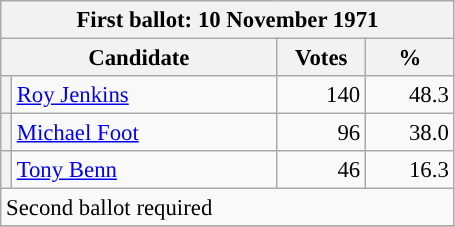<table class="wikitable" style="font-size:95%;">
<tr>
<th colspan="4">First ballot: 10 November 1971</th>
</tr>
<tr>
<th colspan="2" style="width: 170px">Candidate</th>
<th style="width: 52px">Votes</th>
<th style="width: 52px">%</th>
</tr>
<tr>
<th style="background-color: "></th>
<td style="width: 170px"><a href='#'>Roy Jenkins</a></td>
<td align="right">140</td>
<td align="right">48.3</td>
</tr>
<tr>
<th style="background-color: "></th>
<td style="width: 170px"><a href='#'>Michael Foot</a></td>
<td align="right">96</td>
<td align="right">38.0</td>
</tr>
<tr>
<th style="background-color: "></th>
<td style="width: 170px"><a href='#'>Tony Benn</a></td>
<td align="right">46</td>
<td align="right">16.3</td>
</tr>
<tr>
<td colspan="4">Second ballot required</td>
</tr>
<tr>
</tr>
</table>
